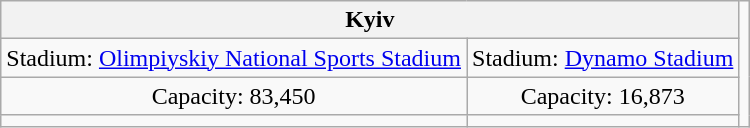<table class="wikitable" style="text-align:center">
<tr>
<th colspan="2">Kyiv</th>
<td rowspan=4></td>
</tr>
<tr>
<td>Stadium: <a href='#'>Olimpiyskiy National Sports Stadium</a></td>
<td>Stadium: <a href='#'>Dynamo Stadium</a></td>
</tr>
<tr>
<td>Capacity: 83,450</td>
<td>Capacity: 16,873</td>
</tr>
<tr>
<td></td>
</tr>
</table>
